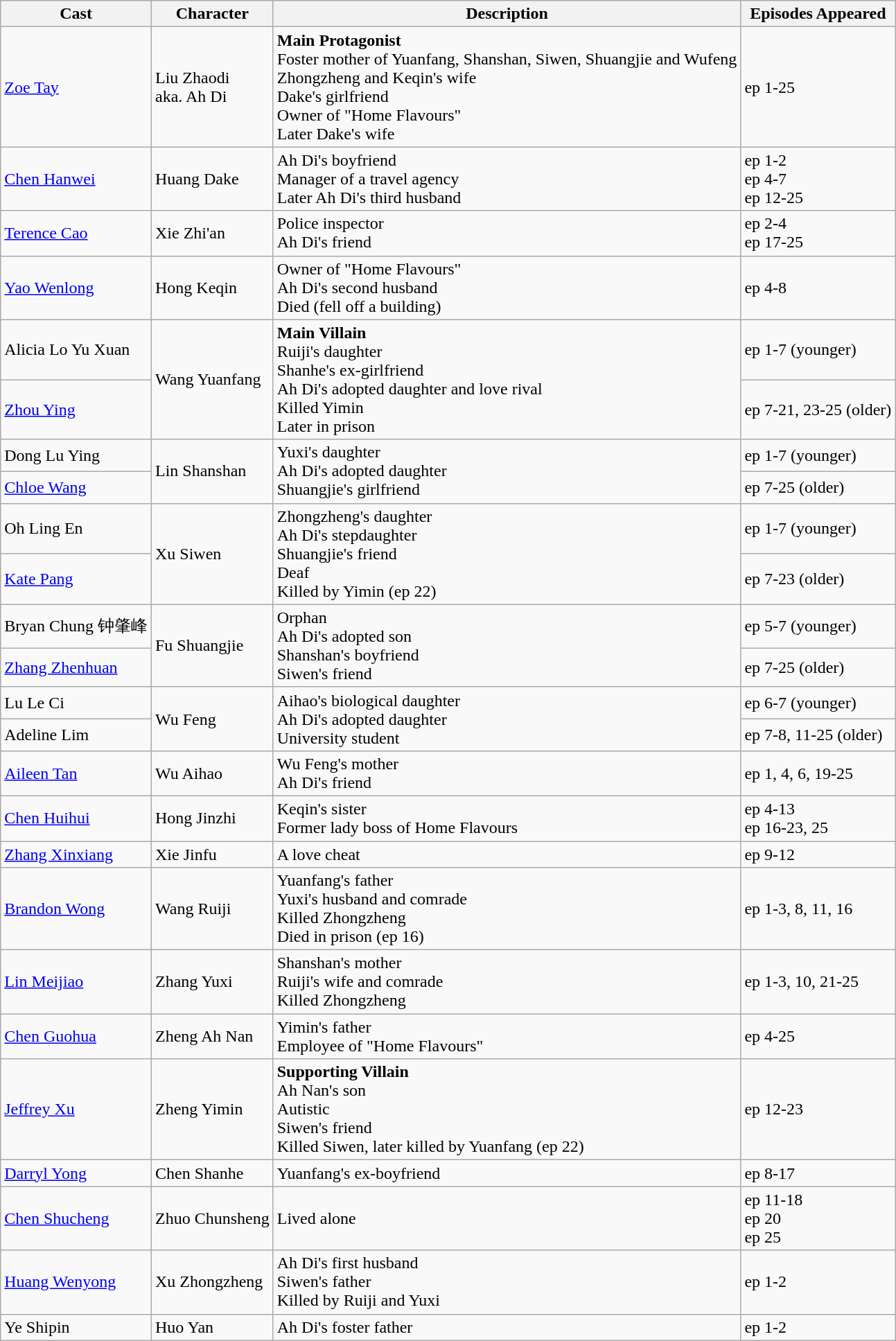<table class="wikitable">
<tr>
<th>Cast</th>
<th>Character</th>
<th>Description</th>
<th>Episodes Appeared</th>
</tr>
<tr>
<td><a href='#'>Zoe Tay</a></td>
<td>Liu Zhaodi <br> aka. Ah Di</td>
<td><strong>Main Protagonist</strong> <br> Foster mother of Yuanfang, Shanshan, Siwen, Shuangjie and Wufeng <br> Zhongzheng and Keqin's wife <br> Dake's girlfriend <br> Owner of "Home Flavours" <br> Later Dake's wife</td>
<td>ep 1-25</td>
</tr>
<tr>
<td><a href='#'>Chen Hanwei</a></td>
<td>Huang Dake</td>
<td>Ah Di's boyfriend <br> Manager of a travel agency <br> Later Ah Di's third husband</td>
<td>ep 1-2 <br> ep 4-7 <br> ep 12-25</td>
</tr>
<tr>
<td><a href='#'>Terence Cao</a></td>
<td>Xie Zhi'an</td>
<td>Police inspector <br> Ah Di's friend</td>
<td>ep 2-4 <br> ep 17-25</td>
</tr>
<tr>
<td><a href='#'>Yao Wenlong</a></td>
<td>Hong Keqin</td>
<td>Owner of "Home Flavours" <br> Ah Di's second husband <br> Died (fell off a building)</td>
<td>ep 4-8</td>
</tr>
<tr>
<td>Alicia Lo Yu Xuan</td>
<td rowspan=2>Wang Yuanfang</td>
<td rowspan=2><strong>Main Villain</strong> <br> Ruiji's daughter <br> Shanhe's ex-girlfriend <br> Ah Di's adopted daughter and love rival <br> Killed Yimin <br> Later in prison</td>
<td>ep 1-7 (younger)</td>
</tr>
<tr>
<td><a href='#'>Zhou Ying</a></td>
<td>ep 7-21, 23-25 (older)</td>
</tr>
<tr>
<td>Dong Lu Ying</td>
<td rowspan=2>Lin Shanshan</td>
<td rowspan=2>Yuxi's daughter <br> Ah Di's adopted daughter <br> Shuangjie's girlfriend</td>
<td>ep 1-7 (younger)</td>
</tr>
<tr>
<td><a href='#'>Chloe Wang</a></td>
<td>ep 7-25 (older)</td>
</tr>
<tr>
<td>Oh Ling En</td>
<td rowspan=2>Xu Siwen</td>
<td rowspan=2>Zhongzheng's daughter <br> Ah Di's stepdaughter <br> Shuangjie's friend <br> Deaf <br> Killed by Yimin (ep 22)</td>
<td>ep 1-7 (younger)</td>
</tr>
<tr>
<td><a href='#'>Kate Pang</a></td>
<td>ep 7-23 (older)</td>
</tr>
<tr>
<td>Bryan Chung 钟肇峰</td>
<td rowspan=2>Fu Shuangjie</td>
<td rowspan=2>Orphan <br> Ah Di's adopted son <br> Shanshan's boyfriend <br> Siwen's friend</td>
<td>ep 5-7 (younger)</td>
</tr>
<tr>
<td><a href='#'>Zhang Zhenhuan</a></td>
<td>ep 7-25 (older)</td>
</tr>
<tr>
<td>Lu Le Ci</td>
<td rowspan=2>Wu Feng</td>
<td rowspan=2>Aihao's biological daughter <br> Ah Di's adopted daughter <br> University student</td>
<td>ep 6-7 (younger)</td>
</tr>
<tr>
<td>Adeline Lim</td>
<td>ep 7-8, 11-25 (older)</td>
</tr>
<tr>
<td><a href='#'>Aileen Tan</a></td>
<td>Wu Aihao</td>
<td>Wu Feng's mother <br> Ah Di's friend</td>
<td>ep 1, 4, 6, 19-25</td>
</tr>
<tr>
<td><a href='#'>Chen Huihui</a></td>
<td>Hong Jinzhi</td>
<td>Keqin's sister <br> Former lady boss of Home Flavours</td>
<td>ep 4-13 <br> ep 16-23, 25</td>
</tr>
<tr>
<td><a href='#'>Zhang Xinxiang</a></td>
<td>Xie Jinfu</td>
<td>A love cheat</td>
<td>ep 9-12</td>
</tr>
<tr>
<td><a href='#'>Brandon Wong</a></td>
<td>Wang Ruiji</td>
<td>Yuanfang's father <br> Yuxi's husband and comrade <br> Killed Zhongzheng <br> Died in prison (ep 16)</td>
<td>ep 1-3, 8, 11, 16</td>
</tr>
<tr>
<td><a href='#'>Lin Meijiao</a></td>
<td>Zhang Yuxi</td>
<td>Shanshan's mother <br> Ruiji's wife and comrade <br> Killed Zhongzheng</td>
<td>ep 1-3, 10, 21-25</td>
</tr>
<tr>
<td><a href='#'>Chen Guohua</a></td>
<td>Zheng Ah Nan</td>
<td>Yimin's father <br> Employee of "Home Flavours"</td>
<td>ep 4-25</td>
</tr>
<tr>
<td><a href='#'>Jeffrey Xu</a></td>
<td>Zheng Yimin</td>
<td><strong>Supporting Villain</strong>  <br> Ah Nan's son <br> Autistic <br> Siwen's friend <br> Killed Siwen, later killed by Yuanfang (ep 22)</td>
<td>ep 12-23</td>
</tr>
<tr>
<td><a href='#'>Darryl Yong</a></td>
<td>Chen Shanhe</td>
<td>Yuanfang's ex-boyfriend</td>
<td>ep 8-17</td>
</tr>
<tr>
<td><a href='#'>Chen Shucheng</a></td>
<td>Zhuo Chunsheng</td>
<td>Lived alone</td>
<td>ep 11-18 <br> ep 20 <br> ep 25</td>
</tr>
<tr>
<td><a href='#'>Huang Wenyong</a></td>
<td>Xu Zhongzheng</td>
<td>Ah Di's first husband <br> Siwen's father <br> Killed by Ruiji and Yuxi</td>
<td>ep 1-2</td>
</tr>
<tr>
<td>Ye Shipin</td>
<td>Huo Yan</td>
<td>Ah Di's foster father</td>
<td>ep 1-2</td>
</tr>
</table>
